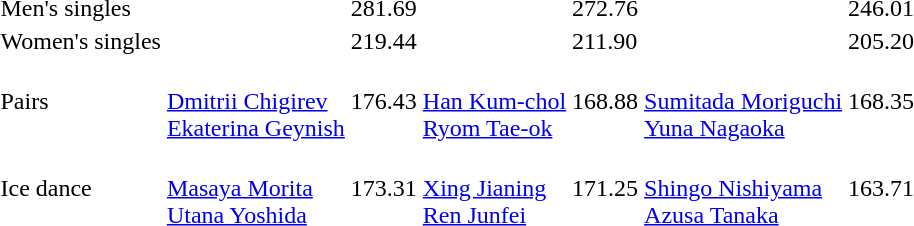<table>
<tr>
<td>Men's singles<br></td>
<td></td>
<td>281.69</td>
<td></td>
<td>272.76</td>
<td></td>
<td>246.01</td>
</tr>
<tr>
<td>Women's singles<br></td>
<td></td>
<td>219.44</td>
<td></td>
<td>211.90</td>
<td></td>
<td>205.20</td>
</tr>
<tr>
<td>Pairs<br></td>
<td><br><a href='#'>Dmitrii Chigirev</a><br><a href='#'>Ekaterina Geynish</a></td>
<td>176.43</td>
<td><br><a href='#'>Han Kum-chol</a><br><a href='#'>Ryom Tae-ok</a></td>
<td>168.88</td>
<td><br><a href='#'>Sumitada Moriguchi</a><br><a href='#'>Yuna Nagaoka</a></td>
<td>168.35</td>
</tr>
<tr>
<td>Ice dance<br></td>
<td><br><a href='#'>Masaya Morita</a><br><a href='#'>Utana Yoshida</a></td>
<td>173.31</td>
<td><br><a href='#'>Xing Jianing</a><br><a href='#'>Ren Junfei</a></td>
<td>171.25</td>
<td><br><a href='#'>Shingo Nishiyama</a><br><a href='#'>Azusa Tanaka</a></td>
<td>163.71</td>
</tr>
</table>
